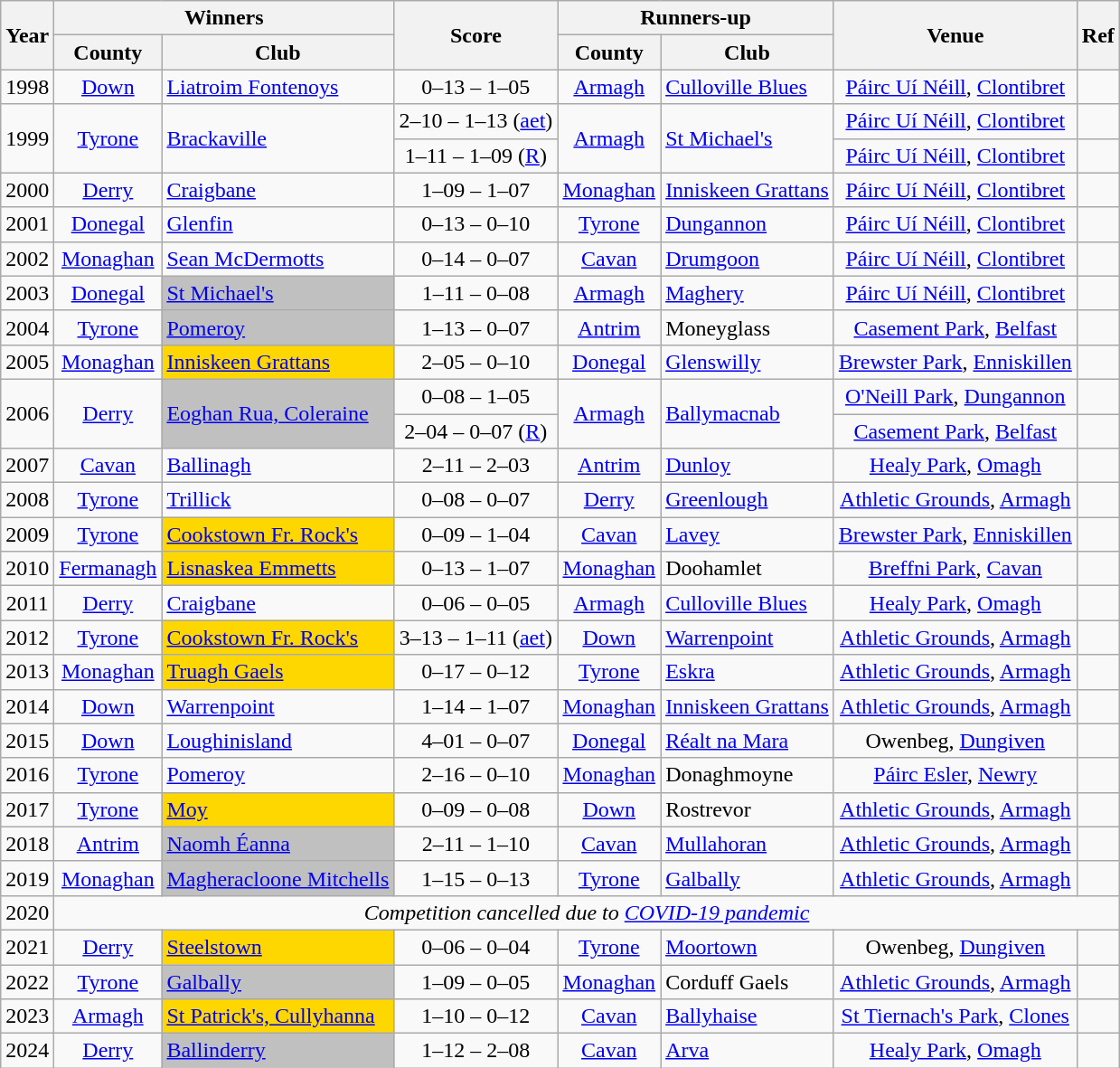<table class="wikitable sortable" style="text-align:center;">
<tr>
<th rowspan="2">Year</th>
<th colspan="2">Winners</th>
<th rowspan="2">Score</th>
<th colspan="2">Runners-up</th>
<th rowspan="2">Venue</th>
<th rowspan="2">Ref</th>
</tr>
<tr>
<th>County</th>
<th>Club</th>
<th>County</th>
<th>Club</th>
</tr>
<tr>
<td>1998</td>
<td><a href='#'>Down</a></td>
<td style="text-align:left"> <a href='#'>Liatroim Fontenoys</a></td>
<td>0–13 – 1–05</td>
<td><a href='#'>Armagh</a></td>
<td style="text-align:left"> <a href='#'>Culloville Blues</a></td>
<td><a href='#'>Páirc Uí Néill</a>, <a href='#'>Clontibret</a></td>
<td></td>
</tr>
<tr>
<td rowspan="2">1999</td>
<td rowspan="2"><a href='#'>Tyrone</a></td>
<td rowspan="2" style="text-align:left"> <a href='#'>Brackaville</a></td>
<td>2–10 – 1–13 (<a href='#'>aet</a>)</td>
<td rowspan="2"><a href='#'>Armagh</a></td>
<td rowspan="2" style="text-align:left"> <a href='#'>St Michael's</a></td>
<td><a href='#'>Páirc Uí Néill</a>, <a href='#'>Clontibret</a></td>
<td></td>
</tr>
<tr>
<td>1–11 – 1–09 (<a href='#'>R</a>)</td>
<td><a href='#'>Páirc Uí Néill</a>, <a href='#'>Clontibret</a></td>
<td></td>
</tr>
<tr>
<td>2000</td>
<td><a href='#'>Derry</a></td>
<td style="text-align:left"> <a href='#'>Craigbane</a></td>
<td>1–09 – 1–07</td>
<td><a href='#'>Monaghan</a></td>
<td style="text-align:left"> <a href='#'>Inniskeen Grattans</a></td>
<td><a href='#'>Páirc Uí Néill</a>, <a href='#'>Clontibret</a></td>
<td></td>
</tr>
<tr>
<td>2001</td>
<td><a href='#'>Donegal</a></td>
<td style="text-align:left"> <a href='#'>Glenfin</a></td>
<td>0–13 – 0–10</td>
<td><a href='#'>Tyrone</a></td>
<td style="text-align:left"> <a href='#'>Dungannon</a></td>
<td><a href='#'>Páirc Uí Néill</a>, <a href='#'>Clontibret</a></td>
<td></td>
</tr>
<tr>
<td>2002</td>
<td><a href='#'>Monaghan</a></td>
<td style="text-align:left"> <a href='#'>Sean McDermotts</a></td>
<td>0–14 – 0–07</td>
<td><a href='#'>Cavan</a></td>
<td style="text-align:left"> <a href='#'>Drumgoon</a></td>
<td><a href='#'>Páirc Uí Néill</a>, <a href='#'>Clontibret</a></td>
<td></td>
</tr>
<tr>
<td>2003</td>
<td><a href='#'>Donegal</a></td>
<td style="text-align:left; background-color:#C0C0C0"> <a href='#'>St Michael's</a> </td>
<td>1–11 – 0–08</td>
<td><a href='#'>Armagh</a></td>
<td style="text-align:left"> <a href='#'>Maghery</a></td>
<td><a href='#'>Páirc Uí Néill</a>, <a href='#'>Clontibret</a></td>
<td></td>
</tr>
<tr>
<td>2004</td>
<td><a href='#'>Tyrone</a></td>
<td style="text-align:left; background-color:#C0C0C0"> <a href='#'>Pomeroy</a> </td>
<td>1–13 – 0–07</td>
<td><a href='#'>Antrim</a></td>
<td style="text-align:left"> Moneyglass</td>
<td><a href='#'>Casement Park</a>, <a href='#'>Belfast</a></td>
<td></td>
</tr>
<tr>
<td>2005</td>
<td><a href='#'>Monaghan</a></td>
<td style="text-align:left; background-color:#FFD700"> <a href='#'>Inniskeen Grattans</a> </td>
<td>2–05 – 0–10</td>
<td><a href='#'>Donegal</a></td>
<td style="text-align:left"> <a href='#'>Glenswilly</a></td>
<td><a href='#'>Brewster Park</a>, <a href='#'>Enniskillen</a></td>
<td></td>
</tr>
<tr>
<td rowspan="2">2006</td>
<td rowspan="2"><a href='#'>Derry</a></td>
<td rowspan="2" style="text-align:left; background-color:#C0C0C0"> <a href='#'>Eoghan Rua, Coleraine</a> </td>
<td>0–08 – 1–05</td>
<td rowspan="2"><a href='#'>Armagh</a></td>
<td rowspan="2" style="text-align:left"> <a href='#'>Ballymacnab</a></td>
<td><a href='#'>O'Neill Park</a>, <a href='#'>Dungannon</a></td>
<td></td>
</tr>
<tr>
<td>2–04 – 0–07 (<a href='#'>R</a>)</td>
<td><a href='#'>Casement Park</a>, <a href='#'>Belfast</a></td>
<td></td>
</tr>
<tr>
<td>2007</td>
<td><a href='#'>Cavan</a></td>
<td style="text-align:left"> <a href='#'>Ballinagh</a></td>
<td>2–11 – 2–03</td>
<td><a href='#'>Antrim</a></td>
<td style="text-align:left"> <a href='#'>Dunloy</a></td>
<td><a href='#'>Healy Park</a>, <a href='#'>Omagh</a></td>
<td></td>
</tr>
<tr>
<td>2008</td>
<td><a href='#'>Tyrone</a></td>
<td style="text-align:left"> <a href='#'>Trillick</a></td>
<td>0–08 – 0–07</td>
<td><a href='#'>Derry</a></td>
<td style="text-align:left"> <a href='#'>Greenlough</a></td>
<td><a href='#'>Athletic Grounds</a>, <a href='#'>Armagh</a></td>
<td></td>
</tr>
<tr>
<td>2009</td>
<td><a href='#'>Tyrone</a></td>
<td style="text-align:left; background-color:#FFD700"> <a href='#'>Cookstown Fr. Rock's</a> </td>
<td>0–09 – 1–04</td>
<td><a href='#'>Cavan</a></td>
<td style="text-align:left"> <a href='#'>Lavey</a></td>
<td><a href='#'>Brewster Park</a>, <a href='#'>Enniskillen</a></td>
<td></td>
</tr>
<tr>
<td>2010</td>
<td><a href='#'>Fermanagh</a></td>
<td style="text-align:left; background-color:#FFD700"> <a href='#'>Lisnaskea Emmetts</a> </td>
<td>0–13 – 1–07</td>
<td><a href='#'>Monaghan</a></td>
<td style="text-align:left"> Doohamlet</td>
<td><a href='#'>Breffni Park</a>, <a href='#'>Cavan</a></td>
<td></td>
</tr>
<tr>
<td>2011</td>
<td><a href='#'>Derry</a></td>
<td style="text-align:left"> <a href='#'>Craigbane</a></td>
<td>0–06 – 0–05</td>
<td><a href='#'>Armagh</a></td>
<td style="text-align:left"> <a href='#'>Culloville Blues</a></td>
<td><a href='#'>Healy Park</a>, <a href='#'>Omagh</a></td>
<td></td>
</tr>
<tr>
<td>2012</td>
<td><a href='#'>Tyrone</a></td>
<td style="text-align:left; background-color:#FFD700"> <a href='#'>Cookstown Fr. Rock's</a> </td>
<td>3–13 – 1–11 (<a href='#'>aet</a>)</td>
<td><a href='#'>Down</a></td>
<td style="text-align:left"> <a href='#'>Warrenpoint</a></td>
<td><a href='#'>Athletic Grounds</a>, <a href='#'>Armagh</a></td>
<td></td>
</tr>
<tr>
<td>2013</td>
<td><a href='#'>Monaghan</a></td>
<td style="text-align:left; background-color:#FFD700"> <a href='#'>Truagh Gaels</a> </td>
<td>0–17 – 0–12</td>
<td><a href='#'>Tyrone</a></td>
<td style="text-align:left"> <a href='#'>Eskra</a></td>
<td><a href='#'>Athletic Grounds</a>, <a href='#'>Armagh</a></td>
<td></td>
</tr>
<tr>
<td>2014</td>
<td><a href='#'>Down</a></td>
<td style="text-align:left"> <a href='#'>Warrenpoint</a></td>
<td>1–14 – 1–07</td>
<td><a href='#'>Monaghan</a></td>
<td style="text-align:left"> <a href='#'>Inniskeen Grattans</a></td>
<td><a href='#'>Athletic Grounds</a>, <a href='#'>Armagh</a></td>
<td></td>
</tr>
<tr>
<td>2015</td>
<td><a href='#'>Down</a></td>
<td style="text-align:left"> <a href='#'>Loughinisland</a></td>
<td>4–01 – 0–07</td>
<td><a href='#'>Donegal</a></td>
<td style="text-align:left"> <a href='#'>Réalt na Mara</a></td>
<td>Owenbeg, <a href='#'>Dungiven</a></td>
<td></td>
</tr>
<tr>
<td>2016</td>
<td><a href='#'>Tyrone</a></td>
<td style="text-align:left"> <a href='#'>Pomeroy</a></td>
<td>2–16 – 0–10</td>
<td><a href='#'>Monaghan</a></td>
<td style="text-align:left"> Donaghmoyne</td>
<td><a href='#'>Páirc Esler</a>, <a href='#'>Newry</a></td>
<td></td>
</tr>
<tr>
<td>2017</td>
<td><a href='#'>Tyrone</a></td>
<td style="text-align:left; background-color:#FFD700"> <a href='#'>Moy</a> </td>
<td>0–09 – 0–08</td>
<td><a href='#'>Down</a></td>
<td style="text-align:left"> Rostrevor</td>
<td><a href='#'>Athletic Grounds</a>, <a href='#'>Armagh</a></td>
<td></td>
</tr>
<tr>
<td>2018</td>
<td><a href='#'>Antrim</a></td>
<td style="text-align:left; background-color:#C0C0C0"> <a href='#'>Naomh Éanna</a> </td>
<td>2–11 – 1–10</td>
<td><a href='#'>Cavan</a></td>
<td style="text-align:left"> <a href='#'>Mullahoran</a></td>
<td><a href='#'>Athletic Grounds</a>, <a href='#'>Armagh</a></td>
<td></td>
</tr>
<tr>
<td>2019</td>
<td><a href='#'>Monaghan</a></td>
<td style="text-align:left; background-color:#C0C0C0"> <a href='#'>Magheracloone Mitchells</a> </td>
<td>1–15 – 0–13</td>
<td><a href='#'>Tyrone</a></td>
<td style="text-align:left"> <a href='#'>Galbally</a></td>
<td><a href='#'>Athletic Grounds</a>, <a href='#'>Armagh</a></td>
<td></td>
</tr>
<tr>
<td>2020</td>
<td colspan="7" style="text-align:center;"><em>Competition cancelled due to <a href='#'>COVID-19 pandemic</a></em></td>
</tr>
<tr>
<td>2021</td>
<td><a href='#'>Derry</a></td>
<td style="text-align:left; background-color:#FFD700"> <a href='#'>Steelstown</a> </td>
<td>0–06 – 0–04</td>
<td><a href='#'>Tyrone</a></td>
<td style="text-align:left"> <a href='#'>Moortown</a></td>
<td>Owenbeg, <a href='#'>Dungiven</a></td>
<td></td>
</tr>
<tr>
<td>2022</td>
<td><a href='#'>Tyrone</a></td>
<td style="text-align:left; background-color:#C0C0C0"> <a href='#'>Galbally</a> </td>
<td>1–09 – 0–05</td>
<td><a href='#'>Monaghan</a></td>
<td style="text-align:left"> Corduff Gaels</td>
<td><a href='#'>Athletic Grounds</a>, <a href='#'>Armagh</a></td>
<td></td>
</tr>
<tr>
<td>2023</td>
<td><a href='#'>Armagh</a></td>
<td style="text-align:left; background-color:#FFD700"> <a href='#'>St Patrick's, Cullyhanna</a> </td>
<td>1–10 – 0–12</td>
<td><a href='#'>Cavan</a></td>
<td style="text-align:left"> <a href='#'>Ballyhaise</a></td>
<td><a href='#'>St Tiernach's Park</a>, <a href='#'>Clones</a></td>
<td></td>
</tr>
<tr>
<td>2024</td>
<td><a href='#'>Derry</a></td>
<td style="text-align:left; background-color:#C0C0C0"> <a href='#'>Ballinderry</a> </td>
<td>1–12 – 2–08</td>
<td><a href='#'>Cavan</a></td>
<td style="text-align:left"> <a href='#'>Arva</a></td>
<td><a href='#'>Healy Park</a>, <a href='#'>Omagh</a></td>
<td></td>
</tr>
</table>
